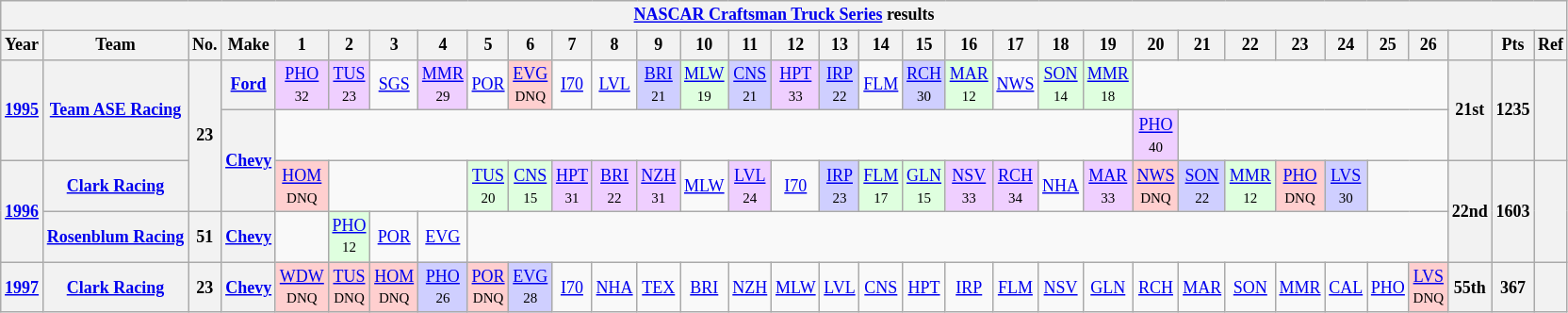<table class="wikitable" style="text-align:center; font-size:75%">
<tr>
<th colspan=45><a href='#'>NASCAR Craftsman Truck Series</a> results</th>
</tr>
<tr>
<th>Year</th>
<th>Team</th>
<th>No.</th>
<th>Make</th>
<th>1</th>
<th>2</th>
<th>3</th>
<th>4</th>
<th>5</th>
<th>6</th>
<th>7</th>
<th>8</th>
<th>9</th>
<th>10</th>
<th>11</th>
<th>12</th>
<th>13</th>
<th>14</th>
<th>15</th>
<th>16</th>
<th>17</th>
<th>18</th>
<th>19</th>
<th>20</th>
<th>21</th>
<th>22</th>
<th>23</th>
<th>24</th>
<th>25</th>
<th>26</th>
<th></th>
<th>Pts</th>
<th>Ref</th>
</tr>
<tr>
<th rowspan=2><a href='#'>1995</a></th>
<th rowspan=2><a href='#'>Team ASE Racing</a></th>
<th rowspan=3>23</th>
<th><a href='#'>Ford</a></th>
<td style="background:#EFCFFF;"><a href='#'>PHO</a><br><small>32</small></td>
<td style="background:#EFCFFF;"><a href='#'>TUS</a><br><small>23</small></td>
<td><a href='#'>SGS</a></td>
<td style="background:#EFCFFF;"><a href='#'>MMR</a><br><small>29</small></td>
<td><a href='#'>POR</a></td>
<td style="background:#FFCFCF;"><a href='#'>EVG</a><br><small>DNQ</small></td>
<td><a href='#'>I70</a></td>
<td><a href='#'>LVL</a></td>
<td style="background:#CFCFFF;"><a href='#'>BRI</a><br><small>21</small></td>
<td style="background:#DFFFDF;"><a href='#'>MLW</a><br><small>19</small></td>
<td style="background:#CFCFFF;"><a href='#'>CNS</a><br><small>21</small></td>
<td style="background:#EFCFFF;"><a href='#'>HPT</a><br><small>33</small></td>
<td style="background:#CFCFFF;"><a href='#'>IRP</a><br><small>22</small></td>
<td><a href='#'>FLM</a></td>
<td style="background:#CFCFFF;"><a href='#'>RCH</a><br><small>30</small></td>
<td style="background:#DFFFDF;"><a href='#'>MAR</a><br><small>12</small></td>
<td><a href='#'>NWS</a></td>
<td style="background:#DFFFDF;"><a href='#'>SON</a><br><small>14</small></td>
<td style="background:#DFFFDF;"><a href='#'>MMR</a><br><small>18</small></td>
<td colspan=7></td>
<th rowspan=2>21st</th>
<th rowspan=2>1235</th>
<th rowspan=2></th>
</tr>
<tr>
<th rowspan=2><a href='#'>Chevy</a></th>
<td colspan=19></td>
<td style="background:#EFCFFF;"><a href='#'>PHO</a><br><small>40</small></td>
<td colspan=6></td>
</tr>
<tr>
<th rowspan=2><a href='#'>1996</a></th>
<th><a href='#'>Clark Racing</a></th>
<td style="background:#FFCFCF;"><a href='#'>HOM</a><br><small>DNQ</small></td>
<td colspan=3></td>
<td style="background:#DFFFDF;"><a href='#'>TUS</a><br><small>20</small></td>
<td style="background:#DFFFDF;"><a href='#'>CNS</a><br><small>15</small></td>
<td style="background:#EFCFFF;"><a href='#'>HPT</a><br><small>31</small></td>
<td style="background:#EFCFFF;"><a href='#'>BRI</a><br><small>22</small></td>
<td style="background:#EFCFFF;"><a href='#'>NZH</a><br><small>31</small></td>
<td><a href='#'>MLW</a></td>
<td style="background:#EFCFFF;"><a href='#'>LVL</a><br><small>24</small></td>
<td><a href='#'>I70</a></td>
<td style="background:#CFCFFF;"><a href='#'>IRP</a><br><small>23</small></td>
<td style="background:#DFFFDF;"><a href='#'>FLM</a><br><small>17</small></td>
<td style="background:#DFFFDF;"><a href='#'>GLN</a><br><small>15</small></td>
<td style="background:#EFCFFF;"><a href='#'>NSV</a><br><small>33</small></td>
<td style="background:#EFCFFF;"><a href='#'>RCH</a><br><small>34</small></td>
<td><a href='#'>NHA</a></td>
<td style="background:#EFCFFF;"><a href='#'>MAR</a><br><small>33</small></td>
<td style="background:#FFCFCF;"><a href='#'>NWS</a><br><small>DNQ</small></td>
<td style="background:#CFCFFF;"><a href='#'>SON</a><br><small>22</small></td>
<td style="background:#DFFFDF;"><a href='#'>MMR</a><br><small>12</small></td>
<td style="background:#FFCFCF;"><a href='#'>PHO</a><br><small>DNQ</small></td>
<td style="background:#CFCFFF;"><a href='#'>LVS</a><br><small>30</small></td>
<td colspan=2></td>
<th rowspan=2>22nd</th>
<th rowspan=2>1603</th>
<th rowspan=2></th>
</tr>
<tr>
<th><a href='#'>Rosenblum Racing</a></th>
<th>51</th>
<th><a href='#'>Chevy</a></th>
<td></td>
<td style="background:#DFFFDF;"><a href='#'>PHO</a><br><small>12</small></td>
<td><a href='#'>POR</a></td>
<td><a href='#'>EVG</a></td>
<td colspan=22></td>
</tr>
<tr>
<th><a href='#'>1997</a></th>
<th><a href='#'>Clark Racing</a></th>
<th>23</th>
<th><a href='#'>Chevy</a></th>
<td style="background:#FFCFCF;"><a href='#'>WDW</a><br><small>DNQ</small></td>
<td style="background:#FFCFCF;"><a href='#'>TUS</a><br><small>DNQ</small></td>
<td style="background:#FFCFCF;"><a href='#'>HOM</a><br><small>DNQ</small></td>
<td style="background:#CFCFFF;"><a href='#'>PHO</a><br><small>26</small></td>
<td style="background:#FFCFCF;"><a href='#'>POR</a><br><small>DNQ</small></td>
<td style="background:#CFCFFF;"><a href='#'>EVG</a><br><small>28</small></td>
<td><a href='#'>I70</a></td>
<td><a href='#'>NHA</a></td>
<td><a href='#'>TEX</a></td>
<td><a href='#'>BRI</a></td>
<td><a href='#'>NZH</a></td>
<td><a href='#'>MLW</a></td>
<td><a href='#'>LVL</a></td>
<td><a href='#'>CNS</a></td>
<td><a href='#'>HPT</a></td>
<td><a href='#'>IRP</a></td>
<td><a href='#'>FLM</a></td>
<td><a href='#'>NSV</a></td>
<td><a href='#'>GLN</a></td>
<td><a href='#'>RCH</a></td>
<td><a href='#'>MAR</a></td>
<td><a href='#'>SON</a></td>
<td><a href='#'>MMR</a></td>
<td><a href='#'>CAL</a></td>
<td><a href='#'>PHO</a></td>
<td style="background:#FFCFCF;"><a href='#'>LVS</a><br><small>DNQ</small></td>
<th>55th</th>
<th>367</th>
<th></th>
</tr>
</table>
